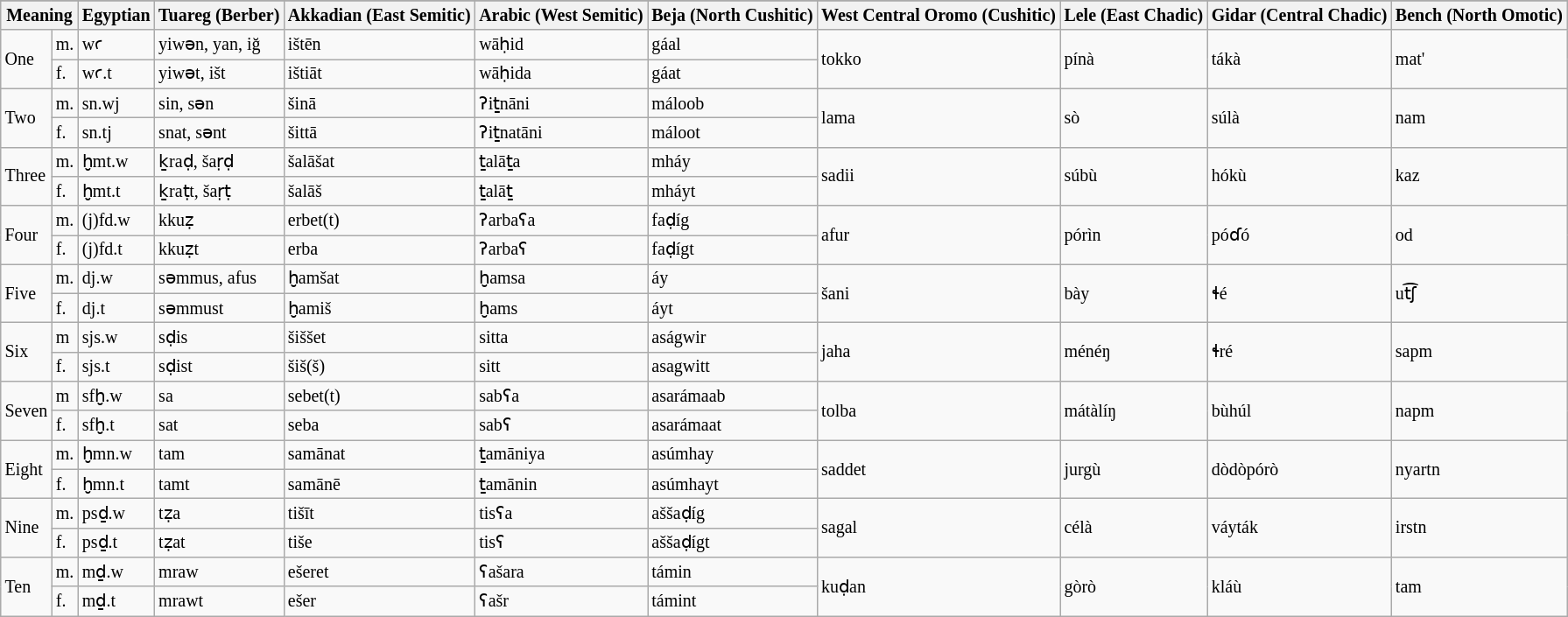<table class="wikitable" style="font-size:smaller;">
<tr>
</tr>
<tr>
<th colspan="2">Meaning</th>
<th>Egyptian</th>
<th>Tuareg (Berber)</th>
<th>Akkadian (East Semitic)</th>
<th>Arabic (West Semitic)</th>
<th>Beja (North Cushitic)</th>
<th>West Central Oromo (Cushitic)</th>
<th>Lele (East Chadic)</th>
<th>Gidar (Central Chadic)</th>
<th>Bench (North Omotic)</th>
</tr>
<tr>
<td rowspan="2">One</td>
<td>m.</td>
<td>wꜥ</td>
<td>yiwən, yan, iğ</td>
<td>ištēn</td>
<td>wāḥid</td>
<td>gáal</td>
<td rowspan="2">tokko</td>
<td rowspan="2">pínà</td>
<td rowspan="2">tákà</td>
<td rowspan="2">mat'</td>
</tr>
<tr>
<td>f.</td>
<td>wꜥ.t</td>
<td>yiwət, išt</td>
<td>ištiāt</td>
<td>wāḥida</td>
<td>gáat</td>
</tr>
<tr>
<td rowspan="2">Two</td>
<td>m.</td>
<td>sn.wj</td>
<td>sin, sən</td>
<td>šinā</td>
<td>ʔiṯnāni</td>
<td>máloob</td>
<td rowspan="2">lama</td>
<td rowspan="2">sò</td>
<td rowspan="2">súlà</td>
<td rowspan="2">nam</td>
</tr>
<tr>
<td>f.</td>
<td>sn.tj</td>
<td>snat, sənt</td>
<td>šittā</td>
<td>ʔiṯnatāni</td>
<td>máloot</td>
</tr>
<tr>
<td rowspan="2">Three</td>
<td>m.</td>
<td>ḫmt.w</td>
<td>ḵraḍ, šaṛḍ</td>
<td>šalāšat</td>
<td>ṯalāṯa</td>
<td>mháy</td>
<td rowspan="2">sadii</td>
<td rowspan="2">súbù</td>
<td rowspan="2">hókù</td>
<td rowspan="2">kaz</td>
</tr>
<tr>
<td>f.</td>
<td>ḫmt.t</td>
<td>ḵraṭt, šaṛṭ</td>
<td>šalāš</td>
<td>ṯalāṯ</td>
<td>mháyt</td>
</tr>
<tr>
<td rowspan="2">Four</td>
<td>m.</td>
<td>(j)fd.w</td>
<td>kkuẓ</td>
<td>erbet(t)</td>
<td>ʔarbaʕa</td>
<td>faḍíg</td>
<td rowspan="2">afur</td>
<td rowspan="2">pórìn</td>
<td rowspan="2">póɗó</td>
<td rowspan="2">od</td>
</tr>
<tr>
<td>f.</td>
<td>(j)fd.t</td>
<td>kkuẓt</td>
<td>erba</td>
<td>ʔarbaʕ</td>
<td>faḍígt</td>
</tr>
<tr>
<td rowspan="2">Five</td>
<td>m.</td>
<td>dj.w</td>
<td>səmmus, afus</td>
<td>ḫamšat</td>
<td>ḫamsa</td>
<td>áy</td>
<td rowspan="2">šani</td>
<td rowspan="2">bày</td>
<td rowspan="2">ɬé</td>
<td rowspan="2">ut͡ʃ</td>
</tr>
<tr>
<td>f.</td>
<td>dj.t</td>
<td>səmmust</td>
<td>ḫamiš</td>
<td>ḫams</td>
<td>áyt</td>
</tr>
<tr>
<td rowspan="2">Six</td>
<td>m</td>
<td>sjs.w</td>
<td>sḍis</td>
<td>šiššet</td>
<td>sitta</td>
<td>aságwir</td>
<td rowspan="2">jaha</td>
<td rowspan="2">ménéŋ</td>
<td rowspan="2">ɬré</td>
<td rowspan="2">sapm</td>
</tr>
<tr>
<td>f.</td>
<td>sjs.t</td>
<td>sḍist</td>
<td>šiš(š)</td>
<td>sitt</td>
<td>asagwitt</td>
</tr>
<tr>
<td rowspan="2">Seven</td>
<td>m</td>
<td>sfḫ.w</td>
<td>sa</td>
<td>sebet(t)</td>
<td>sabʕa</td>
<td>asarámaab</td>
<td rowspan="2">tolba</td>
<td rowspan="2">mátàlíŋ</td>
<td rowspan="2">bùhúl</td>
<td rowspan="2">napm</td>
</tr>
<tr>
<td>f.</td>
<td>sfḫ.t</td>
<td>sat</td>
<td>seba</td>
<td>sabʕ</td>
<td>asarámaat</td>
</tr>
<tr>
<td rowspan="2">Eight</td>
<td>m.</td>
<td>ḫmn.w</td>
<td>tam</td>
<td>samānat</td>
<td>ṯamāniya</td>
<td>asúmhay</td>
<td rowspan="2">saddet</td>
<td rowspan="2">jurgù</td>
<td rowspan="2">dòdòpórò</td>
<td rowspan="2">nyartn</td>
</tr>
<tr>
<td>f.</td>
<td>ḫmn.t</td>
<td>tamt</td>
<td>samānē</td>
<td>ṯamānin</td>
<td>asúmhayt</td>
</tr>
<tr>
<td rowspan="2">Nine</td>
<td>m.</td>
<td>psḏ.w</td>
<td>tẓa</td>
<td>tišīt</td>
<td>tisʕa</td>
<td>aššaḍíg</td>
<td rowspan="2">sagal</td>
<td rowspan="2">célà</td>
<td rowspan="2">váyták</td>
<td rowspan="2">irstn</td>
</tr>
<tr>
<td>f.</td>
<td>psḏ.t</td>
<td>tẓat</td>
<td>tiše</td>
<td>tisʕ</td>
<td>aššaḍígt</td>
</tr>
<tr>
<td rowspan="2">Ten</td>
<td>m.</td>
<td>mḏ.w</td>
<td>mraw</td>
<td>ešeret</td>
<td>ʕašara</td>
<td>támin</td>
<td rowspan="2">kuḍan</td>
<td rowspan="2">gòrò</td>
<td rowspan="2">kláù</td>
<td rowspan="2">tam</td>
</tr>
<tr>
<td>f.</td>
<td>mḏ.t</td>
<td>mrawt</td>
<td>ešer</td>
<td>ʕašr</td>
<td>támint</td>
</tr>
</table>
